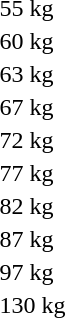<table>
<tr>
<td>55 kg</td>
<td></td>
<td></td>
<td></td>
</tr>
<tr>
<td rowspan=2>60 kg</td>
<td rowspan=2></td>
<td rowspan=2></td>
<td></td>
</tr>
<tr>
<td></td>
</tr>
<tr>
<td>63 kg</td>
<td></td>
<td></td>
<td></td>
</tr>
<tr>
<td rowspan=2>67 kg</td>
<td rowspan=2></td>
<td rowspan=2></td>
<td></td>
</tr>
<tr>
<td></td>
</tr>
<tr>
<td>72 kg</td>
<td></td>
<td></td>
<td></td>
</tr>
<tr>
<td rowspan=2>77 kg</td>
<td rowspan=2></td>
<td rowspan=2></td>
<td></td>
</tr>
<tr>
<td></td>
</tr>
<tr>
<td>82 kg</td>
<td></td>
<td></td>
<td></td>
</tr>
<tr>
<td rowspan=2>87 kg</td>
<td rowspan=2></td>
<td rowspan=2></td>
<td></td>
</tr>
<tr>
<td></td>
</tr>
<tr>
<td rowspan=2>97 kg</td>
<td rowspan=2></td>
<td rowspan=2></td>
<td></td>
</tr>
<tr>
<td></td>
</tr>
<tr>
<td>130 kg</td>
<td></td>
<td></td>
<td></td>
</tr>
</table>
